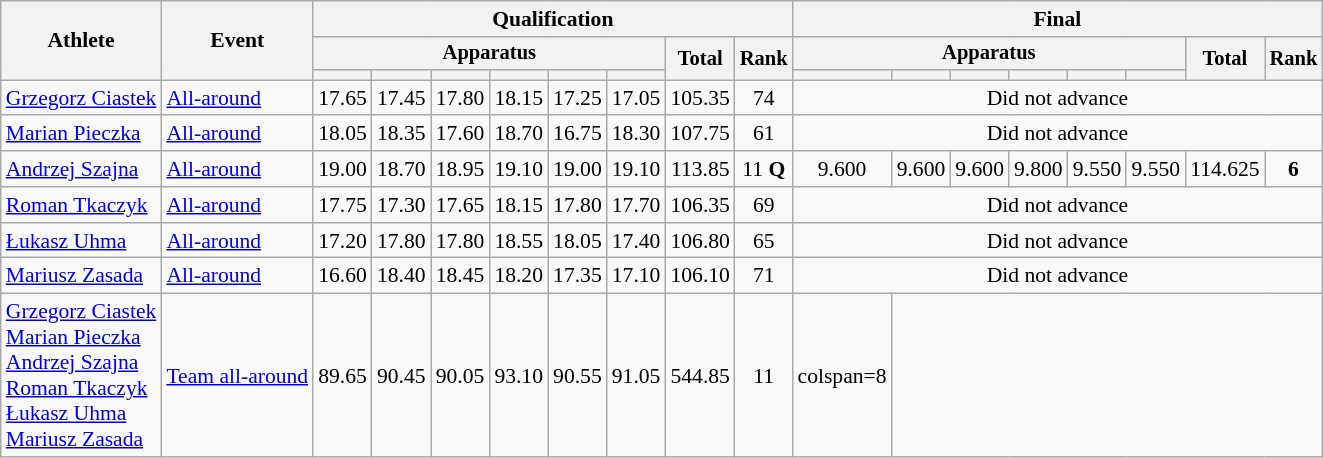<table class="wikitable" style="font-size:90%">
<tr>
<th rowspan=3>Athlete</th>
<th rowspan=3>Event</th>
<th colspan =8>Qualification</th>
<th colspan =8>Final</th>
</tr>
<tr style="font-size:95%">
<th colspan=6>Apparatus</th>
<th rowspan=2>Total</th>
<th rowspan=2>Rank</th>
<th colspan=6>Apparatus</th>
<th rowspan=2>Total</th>
<th rowspan=2>Rank</th>
</tr>
<tr style="font-size:95%">
<th></th>
<th></th>
<th></th>
<th></th>
<th></th>
<th></th>
<th></th>
<th></th>
<th></th>
<th></th>
<th></th>
<th></th>
</tr>
<tr align=center>
<td align=left><a href='#'>Grzegorz Ciastek</a></td>
<td align=left><a href='#'>All-around</a></td>
<td>17.65</td>
<td>17.45</td>
<td>17.80</td>
<td>18.15</td>
<td>17.25</td>
<td>17.05</td>
<td>105.35</td>
<td>74</td>
<td colspan=8>Did not advance</td>
</tr>
<tr align=center>
<td align=left><a href='#'>Marian Pieczka</a></td>
<td align=left><a href='#'>All-around</a></td>
<td>18.05</td>
<td>18.35</td>
<td>17.60</td>
<td>18.70</td>
<td>16.75</td>
<td>18.30</td>
<td>107.75</td>
<td>61</td>
<td colspan=8>Did not advance</td>
</tr>
<tr align=center>
<td align=left><a href='#'>Andrzej Szajna</a></td>
<td align=left><a href='#'>All-around</a></td>
<td>19.00</td>
<td>18.70</td>
<td>18.95</td>
<td>19.10</td>
<td>19.00</td>
<td>19.10</td>
<td>113.85</td>
<td>11 <strong>Q</strong></td>
<td>9.600</td>
<td>9.600</td>
<td>9.600</td>
<td>9.800</td>
<td>9.550</td>
<td>9.550</td>
<td>114.625</td>
<td><strong>6</strong></td>
</tr>
<tr align=center>
<td align=left><a href='#'>Roman Tkaczyk</a></td>
<td align=left><a href='#'>All-around</a></td>
<td>17.75</td>
<td>17.30</td>
<td>17.65</td>
<td>18.15</td>
<td>17.80</td>
<td>17.70</td>
<td>106.35</td>
<td>69</td>
<td colspan=8>Did not advance</td>
</tr>
<tr align=center>
<td align=left><a href='#'>Łukasz Uhma</a></td>
<td align=left><a href='#'>All-around</a></td>
<td>17.20</td>
<td>17.80</td>
<td>17.80</td>
<td>18.55</td>
<td>18.05</td>
<td>17.40</td>
<td>106.80</td>
<td>65</td>
<td colspan=8>Did not advance</td>
</tr>
<tr align=center>
<td align=left><a href='#'>Mariusz Zasada</a></td>
<td align=left><a href='#'>All-around</a></td>
<td>16.60</td>
<td>18.40</td>
<td>18.45</td>
<td>18.20</td>
<td>17.35</td>
<td>17.10</td>
<td>106.10</td>
<td>71</td>
<td colspan=8>Did not advance</td>
</tr>
<tr align=center>
<td align=left><a href='#'>Grzegorz Ciastek</a><br><a href='#'>Marian Pieczka</a><br><a href='#'>Andrzej Szajna</a><br><a href='#'>Roman Tkaczyk</a><br><a href='#'>Łukasz Uhma</a><br><a href='#'>Mariusz Zasada</a></td>
<td align=left><a href='#'>Team all-around</a></td>
<td>89.65</td>
<td>90.45</td>
<td>90.05</td>
<td>93.10</td>
<td>90.55</td>
<td>91.05</td>
<td>544.85</td>
<td>11</td>
<td>colspan=8 </td>
</tr>
</table>
